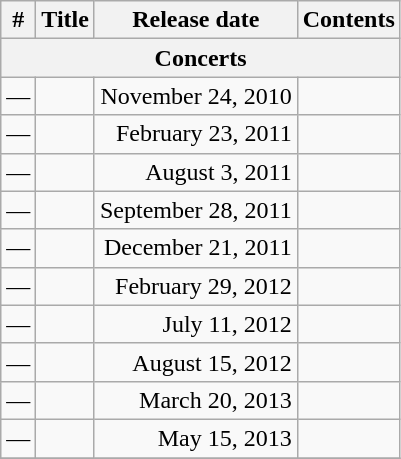<table class="wikitable" style="text-align:center">
<tr>
<th>#</th>
<th>Title</th>
<th>Release date</th>
<th>Contents</th>
</tr>
<tr>
<th colspan="4">Concerts</th>
</tr>
<tr>
<td>—</td>
<td></td>
<td align="right">November 24, 2010</td>
<td></td>
</tr>
<tr>
<td>—</td>
<td></td>
<td align="right">February 23, 2011</td>
<td></td>
</tr>
<tr>
<td>—</td>
<td></td>
<td align="right">August 3, 2011</td>
<td></td>
</tr>
<tr>
<td>—</td>
<td></td>
<td align="right">September 28, 2011</td>
<td></td>
</tr>
<tr>
<td>—</td>
<td></td>
<td align="right">December 21, 2011</td>
<td></td>
</tr>
<tr>
<td>—</td>
<td></td>
<td align="right">February 29, 2012</td>
<td></td>
</tr>
<tr>
<td>—</td>
<td></td>
<td align="right">July 11, 2012</td>
<td></td>
</tr>
<tr>
<td>—</td>
<td></td>
<td align="right">August 15, 2012</td>
<td></td>
</tr>
<tr>
<td>—</td>
<td></td>
<td align="right">March 20, 2013</td>
<td></td>
</tr>
<tr>
<td>—</td>
<td></td>
<td align="right">May 15, 2013</td>
<td></td>
</tr>
<tr>
</tr>
</table>
